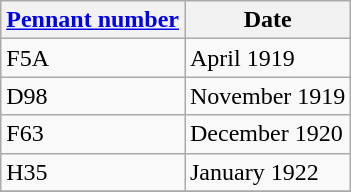<table class="wikitable" style="text-align:left">
<tr>
<th scope="col"><a href='#'>Pennant number</a></th>
<th>Date</th>
</tr>
<tr>
<td scope="row">F5A</td>
<td>April 1919</td>
</tr>
<tr>
<td scope="row">D98</td>
<td>November 1919</td>
</tr>
<tr>
<td scope="row">F63</td>
<td>December 1920</td>
</tr>
<tr>
<td scope="row">H35</td>
<td>January 1922</td>
</tr>
<tr>
</tr>
</table>
